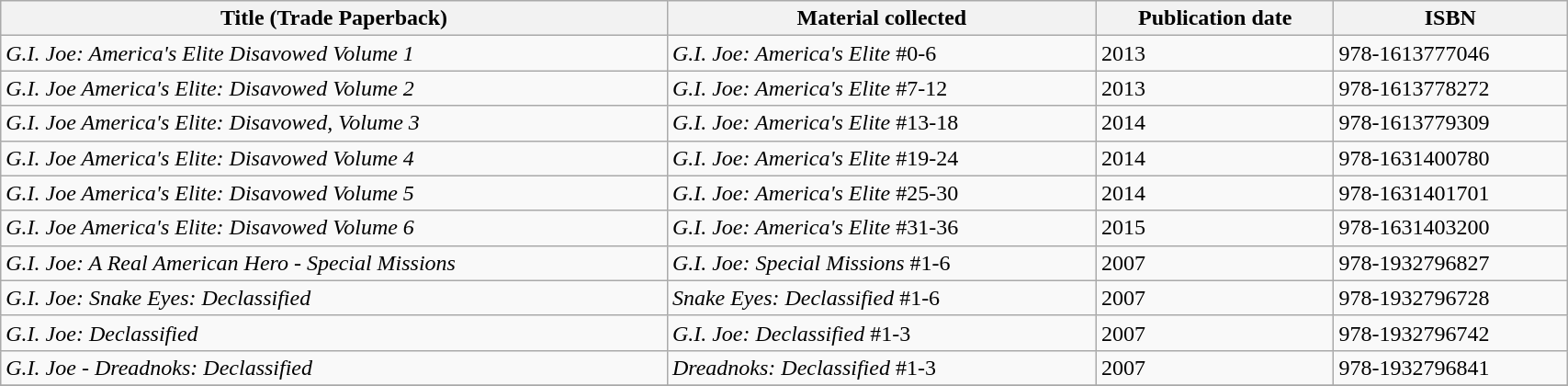<table class="wikitable" style="width:90%;">
<tr>
<th>Title (Trade Paperback)</th>
<th>Material collected</th>
<th>Publication date</th>
<th>ISBN</th>
</tr>
<tr>
<td><em>G.I. Joe: America's Elite Disavowed Volume 1</em></td>
<td><em>G.I. Joe: America's Elite</em> #0-6</td>
<td>2013</td>
<td>978-1613777046</td>
</tr>
<tr>
<td><em>G.I. Joe America's Elite: Disavowed Volume 2</em></td>
<td><em>G.I. Joe: America's Elite</em> #7-12</td>
<td>2013</td>
<td>978-1613778272</td>
</tr>
<tr>
<td><em>G.I. Joe America's Elite: Disavowed, Volume 3</em></td>
<td><em>G.I. Joe: America's Elite</em> #13-18</td>
<td>2014</td>
<td>978-1613779309</td>
</tr>
<tr>
<td><em>G.I. Joe America's Elite: Disavowed Volume 4</em></td>
<td><em>G.I. Joe: America's Elite</em> #19-24</td>
<td>2014</td>
<td>978-1631400780</td>
</tr>
<tr>
<td><em>G.I. Joe America's Elite: Disavowed Volume 5</em></td>
<td><em>G.I. Joe: America's Elite</em> #25-30</td>
<td>2014</td>
<td>978-1631401701</td>
</tr>
<tr>
<td><em>G.I. Joe America's Elite: Disavowed Volume 6</em></td>
<td><em>G.I. Joe: America's Elite</em> #31-36</td>
<td>2015</td>
<td>978-1631403200</td>
</tr>
<tr>
<td><em>G.I. Joe: A Real American Hero - Special Missions</em></td>
<td><em>G.I. Joe: Special Missions</em> #1-6</td>
<td>2007</td>
<td>978-1932796827</td>
</tr>
<tr>
<td><em>G.I. Joe: Snake Eyes: Declassified</em></td>
<td><em>Snake Eyes: Declassified</em> #1-6</td>
<td>2007</td>
<td>978-1932796728</td>
</tr>
<tr>
<td><em>G.I. Joe: Declassified</em></td>
<td><em>G.I. Joe: Declassified</em> #1-3</td>
<td>2007</td>
<td>978-1932796742</td>
</tr>
<tr>
<td><em>G.I. Joe - Dreadnoks: Declassified</em></td>
<td><em>Dreadnoks: Declassified</em> #1-3</td>
<td>2007</td>
<td>978-1932796841</td>
</tr>
<tr>
</tr>
</table>
